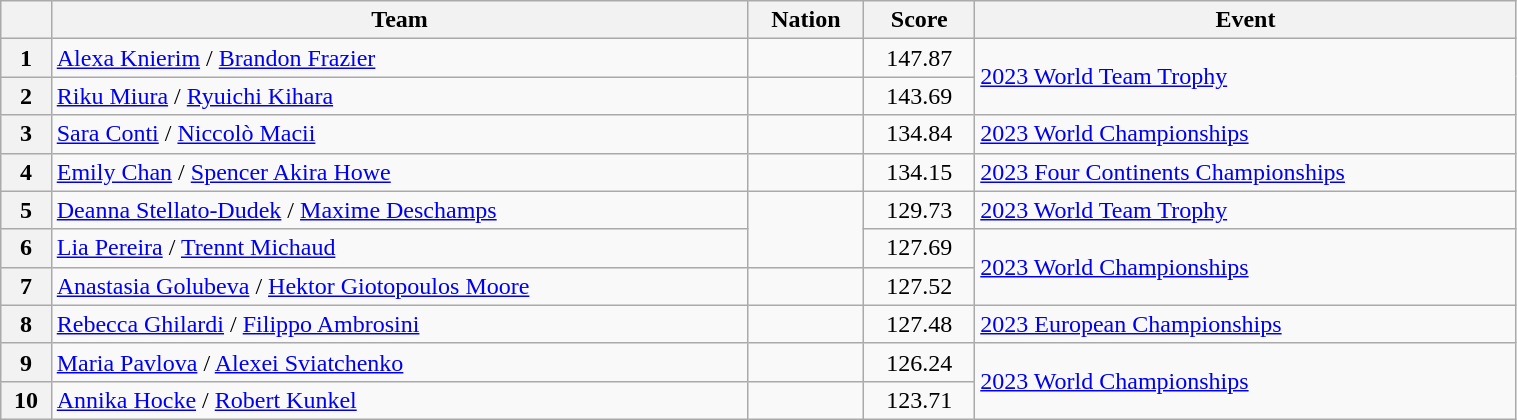<table class="wikitable sortable" style="text-align:left; width:80%">
<tr>
<th scope="col"></th>
<th scope="col">Team</th>
<th scope="col">Nation</th>
<th scope="col">Score</th>
<th scope="col">Event</th>
</tr>
<tr>
<th scope="row">1</th>
<td><a href='#'>Alexa Knierim</a> / <a href='#'>Brandon Frazier</a></td>
<td></td>
<td style="text-align:center;">147.87</td>
<td rowspan="2"><a href='#'>2023 World Team Trophy</a></td>
</tr>
<tr>
<th scope="row">2</th>
<td><a href='#'>Riku Miura</a> / <a href='#'>Ryuichi Kihara</a></td>
<td></td>
<td style="text-align:center;">143.69</td>
</tr>
<tr>
<th scope="row">3</th>
<td><a href='#'>Sara Conti</a> / <a href='#'>Niccolò Macii</a></td>
<td></td>
<td style="text-align:center;">134.84</td>
<td><a href='#'>2023 World Championships</a></td>
</tr>
<tr>
<th scope="row">4</th>
<td><a href='#'>Emily Chan</a> / <a href='#'>Spencer Akira Howe</a></td>
<td></td>
<td style="text-align:center;">134.15</td>
<td><a href='#'>2023 Four Continents Championships</a></td>
</tr>
<tr>
<th scope="row">5</th>
<td><a href='#'>Deanna Stellato-Dudek</a> / <a href='#'>Maxime Deschamps</a></td>
<td rowspan="2"></td>
<td style="text-align:center;">129.73</td>
<td><a href='#'>2023 World Team Trophy</a></td>
</tr>
<tr>
<th scope="row">6</th>
<td><a href='#'>Lia Pereira</a> / <a href='#'>Trennt Michaud</a></td>
<td style="text-align:center;">127.69</td>
<td rowspan="2"><a href='#'>2023 World Championships</a></td>
</tr>
<tr>
<th scope="row">7</th>
<td><a href='#'>Anastasia Golubeva</a> / <a href='#'>Hektor Giotopoulos Moore</a></td>
<td></td>
<td style="text-align:center;">127.52</td>
</tr>
<tr>
<th scope="row">8</th>
<td><a href='#'>Rebecca Ghilardi</a> / <a href='#'>Filippo Ambrosini</a></td>
<td></td>
<td style="text-align:center;">127.48</td>
<td><a href='#'>2023 European Championships</a></td>
</tr>
<tr>
<th scope="row">9</th>
<td><a href='#'>Maria Pavlova</a> / <a href='#'>Alexei Sviatchenko</a></td>
<td></td>
<td style="text-align:center;">126.24</td>
<td rowspan="2"><a href='#'>2023 World Championships</a></td>
</tr>
<tr>
<th scope="row">10</th>
<td><a href='#'>Annika Hocke</a> / <a href='#'>Robert Kunkel</a></td>
<td></td>
<td style="text-align:center;">123.71</td>
</tr>
</table>
